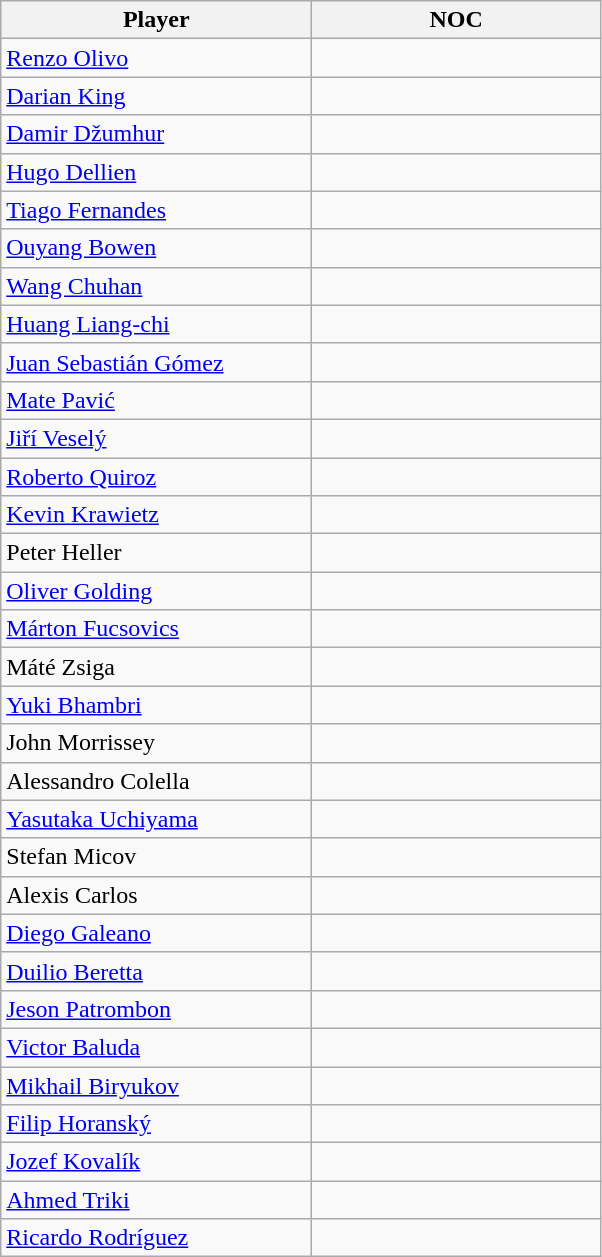<table class="wikitable">
<tr>
<th width=200>Player</th>
<th width=185>NOC</th>
</tr>
<tr>
<td><a href='#'>Renzo Olivo</a></td>
<td></td>
</tr>
<tr>
<td><a href='#'>Darian King</a></td>
<td></td>
</tr>
<tr>
<td><a href='#'>Damir Džumhur</a></td>
<td></td>
</tr>
<tr>
<td><a href='#'>Hugo Dellien</a></td>
<td></td>
</tr>
<tr>
<td><a href='#'>Tiago Fernandes</a></td>
<td></td>
</tr>
<tr>
<td><a href='#'>Ouyang Bowen</a></td>
<td></td>
</tr>
<tr>
<td><a href='#'>Wang Chuhan</a></td>
<td></td>
</tr>
<tr>
<td><a href='#'>Huang Liang-chi</a></td>
<td></td>
</tr>
<tr>
<td><a href='#'>Juan Sebastián Gómez</a></td>
<td></td>
</tr>
<tr>
<td><a href='#'>Mate Pavić</a></td>
<td></td>
</tr>
<tr>
<td><a href='#'>Jiří Veselý</a></td>
<td></td>
</tr>
<tr>
<td><a href='#'>Roberto Quiroz</a></td>
<td></td>
</tr>
<tr>
<td><a href='#'>Kevin Krawietz</a></td>
<td></td>
</tr>
<tr>
<td>Peter Heller</td>
<td></td>
</tr>
<tr>
<td><a href='#'>Oliver Golding</a></td>
<td></td>
</tr>
<tr>
<td><a href='#'>Márton Fucsovics</a></td>
<td></td>
</tr>
<tr>
<td>Máté Zsiga</td>
<td></td>
</tr>
<tr>
<td><a href='#'>Yuki Bhambri</a></td>
<td></td>
</tr>
<tr>
<td>John Morrissey</td>
<td></td>
</tr>
<tr>
<td>Alessandro Colella</td>
<td></td>
</tr>
<tr>
<td><a href='#'>Yasutaka Uchiyama</a></td>
<td></td>
</tr>
<tr>
<td>Stefan Micov</td>
<td></td>
</tr>
<tr>
<td>Alexis Carlos</td>
<td></td>
</tr>
<tr>
<td><a href='#'>Diego Galeano</a></td>
<td></td>
</tr>
<tr>
<td><a href='#'>Duilio Beretta</a></td>
<td></td>
</tr>
<tr>
<td><a href='#'>Jeson Patrombon</a></td>
<td></td>
</tr>
<tr>
<td><a href='#'>Victor Baluda</a></td>
<td></td>
</tr>
<tr>
<td><a href='#'>Mikhail Biryukov</a></td>
<td></td>
</tr>
<tr>
<td><a href='#'>Filip Horanský</a></td>
<td></td>
</tr>
<tr>
<td><a href='#'>Jozef Kovalík</a></td>
<td></td>
</tr>
<tr>
<td><a href='#'>Ahmed Triki</a></td>
<td></td>
</tr>
<tr>
<td><a href='#'>Ricardo Rodríguez</a></td>
<td></td>
</tr>
</table>
